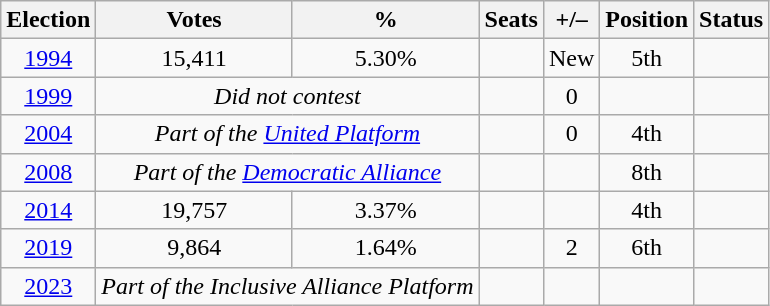<table class=wikitable style=text-align:center>
<tr>
<th>Election</th>
<th>Votes</th>
<th>%</th>
<th>Seats</th>
<th>+/–</th>
<th>Position</th>
<th>Status</th>
</tr>
<tr>
<td><a href='#'>1994</a></td>
<td>15,411</td>
<td>5.30%</td>
<td></td>
<td>New</td>
<td> 5th</td>
<td></td>
</tr>
<tr>
<td><a href='#'>1999</a></td>
<td colspan=2><em>Did not contest</em></td>
<td></td>
<td> 0</td>
<td></td>
<td></td>
</tr>
<tr>
<td><a href='#'>2004</a></td>
<td colspan=2><em>Part of the <a href='#'>United Platform</a></em></td>
<td></td>
<td> 0</td>
<td> 4th</td>
<td></td>
</tr>
<tr>
<td><a href='#'>2008</a></td>
<td colspan=2><em>Part of the <a href='#'>Democratic Alliance</a></em></td>
<td></td>
<td></td>
<td> 8th</td>
<td></td>
</tr>
<tr>
<td><a href='#'>2014</a></td>
<td>19,757</td>
<td>3.37%</td>
<td></td>
<td></td>
<td> 4th</td>
<td></td>
</tr>
<tr>
<td><a href='#'>2019</a></td>
<td>9,864</td>
<td>1.64%</td>
<td></td>
<td> 2</td>
<td> 6th</td>
<td></td>
</tr>
<tr>
<td><a href='#'>2023</a></td>
<td colspan=2><em>Part of the Inclusive Alliance Platform</em></td>
<td></td>
<td></td>
<td></td>
<td></td>
</tr>
</table>
